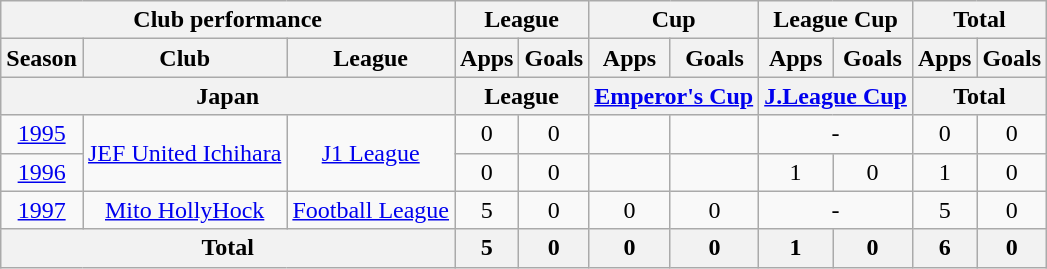<table class="wikitable" style="text-align:center;">
<tr>
<th colspan=3>Club performance</th>
<th colspan=2>League</th>
<th colspan=2>Cup</th>
<th colspan=2>League Cup</th>
<th colspan=2>Total</th>
</tr>
<tr>
<th>Season</th>
<th>Club</th>
<th>League</th>
<th>Apps</th>
<th>Goals</th>
<th>Apps</th>
<th>Goals</th>
<th>Apps</th>
<th>Goals</th>
<th>Apps</th>
<th>Goals</th>
</tr>
<tr>
<th colspan=3>Japan</th>
<th colspan=2>League</th>
<th colspan=2><a href='#'>Emperor's Cup</a></th>
<th colspan=2><a href='#'>J.League Cup</a></th>
<th colspan=2>Total</th>
</tr>
<tr>
<td><a href='#'>1995</a></td>
<td rowspan="2"><a href='#'>JEF United Ichihara</a></td>
<td rowspan="2"><a href='#'>J1 League</a></td>
<td>0</td>
<td>0</td>
<td></td>
<td></td>
<td colspan="2">-</td>
<td>0</td>
<td>0</td>
</tr>
<tr>
<td><a href='#'>1996</a></td>
<td>0</td>
<td>0</td>
<td></td>
<td></td>
<td>1</td>
<td>0</td>
<td>1</td>
<td>0</td>
</tr>
<tr>
<td><a href='#'>1997</a></td>
<td><a href='#'>Mito HollyHock</a></td>
<td><a href='#'>Football League</a></td>
<td>5</td>
<td>0</td>
<td>0</td>
<td>0</td>
<td colspan="2">-</td>
<td>5</td>
<td>0</td>
</tr>
<tr>
<th colspan=3>Total</th>
<th>5</th>
<th>0</th>
<th>0</th>
<th>0</th>
<th>1</th>
<th>0</th>
<th>6</th>
<th>0</th>
</tr>
</table>
